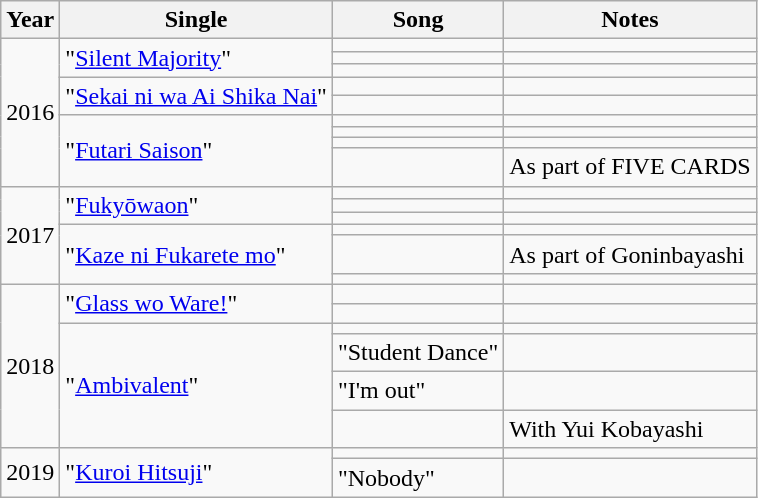<table class="wikitable">
<tr>
<th>Year</th>
<th>Single</th>
<th>Song</th>
<th>Notes</th>
</tr>
<tr>
<td rowspan="9">2016</td>
<td rowspan="3">"<a href='#'>Silent Majority</a>"</td>
<td></td>
<td></td>
</tr>
<tr>
<td></td>
<td></td>
</tr>
<tr>
<td></td>
<td></td>
</tr>
<tr>
<td rowspan="2">"<a href='#'>Sekai ni wa Ai Shika Nai</a>"</td>
<td></td>
<td></td>
</tr>
<tr>
<td></td>
<td></td>
</tr>
<tr>
<td rowspan="4">"<a href='#'>Futari Saison</a>"</td>
<td></td>
<td></td>
</tr>
<tr>
<td></td>
<td></td>
</tr>
<tr>
<td></td>
<td></td>
</tr>
<tr>
<td></td>
<td>As part of FIVE CARDS</td>
</tr>
<tr>
<td rowspan="6">2017</td>
<td rowspan="3">"<a href='#'>Fukyōwaon</a>"</td>
<td></td>
<td></td>
</tr>
<tr>
<td></td>
<td></td>
</tr>
<tr>
<td></td>
<td></td>
</tr>
<tr>
<td rowspan="3">"<a href='#'>Kaze ni Fukarete mo</a>"</td>
<td></td>
<td></td>
</tr>
<tr>
<td></td>
<td>As part of Goninbayashi</td>
</tr>
<tr>
<td></td>
<td></td>
</tr>
<tr>
<td rowspan="6">2018</td>
<td rowspan="2">"<a href='#'>Glass wo Ware!</a>"</td>
<td></td>
<td></td>
</tr>
<tr>
<td></td>
<td></td>
</tr>
<tr>
<td rowspan="4">"<a href='#'>Ambivalent</a>"</td>
<td></td>
<td></td>
</tr>
<tr>
<td>"Student Dance"</td>
<td></td>
</tr>
<tr>
<td>"I'm out"</td>
<td></td>
</tr>
<tr>
<td></td>
<td>With Yui Kobayashi</td>
</tr>
<tr>
<td rowspan="2">2019</td>
<td rowspan="2">"<a href='#'>Kuroi Hitsuji</a>"</td>
<td></td>
<td></td>
</tr>
<tr>
<td>"Nobody"</td>
<td></td>
</tr>
</table>
